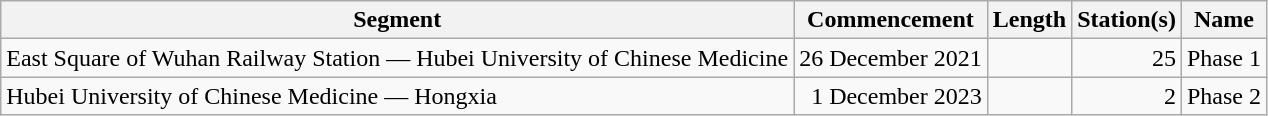<table class="wikitable" style="border-collapse: collapse; text-align: right;">
<tr>
<th>Segment</th>
<th>Commencement</th>
<th>Length</th>
<th>Station(s)</th>
<th>Name</th>
</tr>
<tr>
<td style="text-align: left;">East Square of Wuhan Railway Station — Hubei University of Chinese Medicine</td>
<td>26 December 2021</td>
<td></td>
<td>25</td>
<td style="text-align: left;">Phase 1</td>
</tr>
<tr>
<td style="text-align: left;">Hubei University of Chinese Medicine — Hongxia</td>
<td>1 December 2023</td>
<td></td>
<td>2</td>
<td style="text-align: left;">Phase 2</td>
</tr>
</table>
